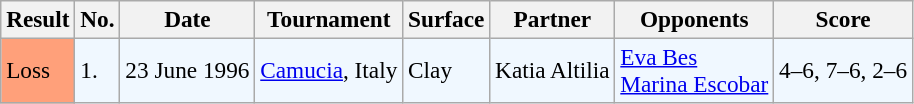<table class="sortable wikitable" style=font-size:97%>
<tr>
<th>Result</th>
<th>No.</th>
<th>Date</th>
<th>Tournament</th>
<th>Surface</th>
<th>Partner</th>
<th>Opponents</th>
<th>Score</th>
</tr>
<tr bgcolor="#f0f8ff">
<td style="background:#ffa07a;">Loss</td>
<td>1.</td>
<td>23 June 1996</td>
<td><a href='#'>Camucia</a>, Italy</td>
<td>Clay</td>
<td> Katia Altilia</td>
<td> <a href='#'>Eva Bes</a> <br>  <a href='#'>Marina Escobar</a></td>
<td>4–6, 7–6, 2–6</td>
</tr>
</table>
